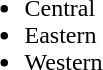<table border="0">
<tr>
<td valign="top"><br><ul><li>Central</li><li>Eastern</li><li>Western</li></ul></td>
</tr>
</table>
